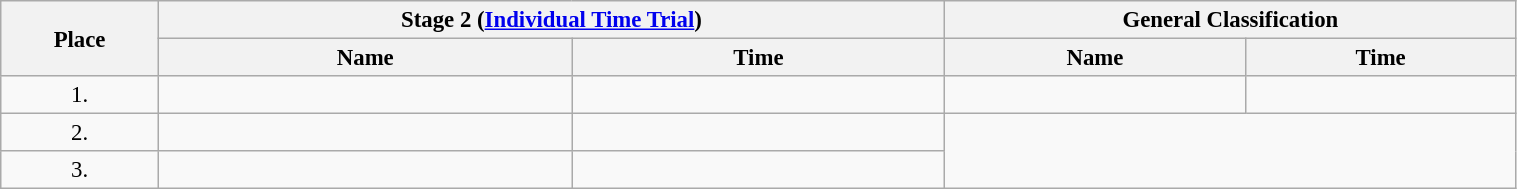<table class=wikitable style="font-size:95%" width="80%">
<tr>
<th rowspan="2">Place</th>
<th colspan="2">Stage 2 (<a href='#'>Individual Time Trial</a>)</th>
<th colspan="2">General Classification</th>
</tr>
<tr>
<th>Name</th>
<th>Time</th>
<th>Name</th>
<th>Time</th>
</tr>
<tr>
<td align="center">1.</td>
<td></td>
<td></td>
<td></td>
<td></td>
</tr>
<tr>
<td align="center">2.</td>
<td></td>
<td></td>
</tr>
<tr>
<td align="center">3.</td>
<td></td>
<td></td>
</tr>
</table>
